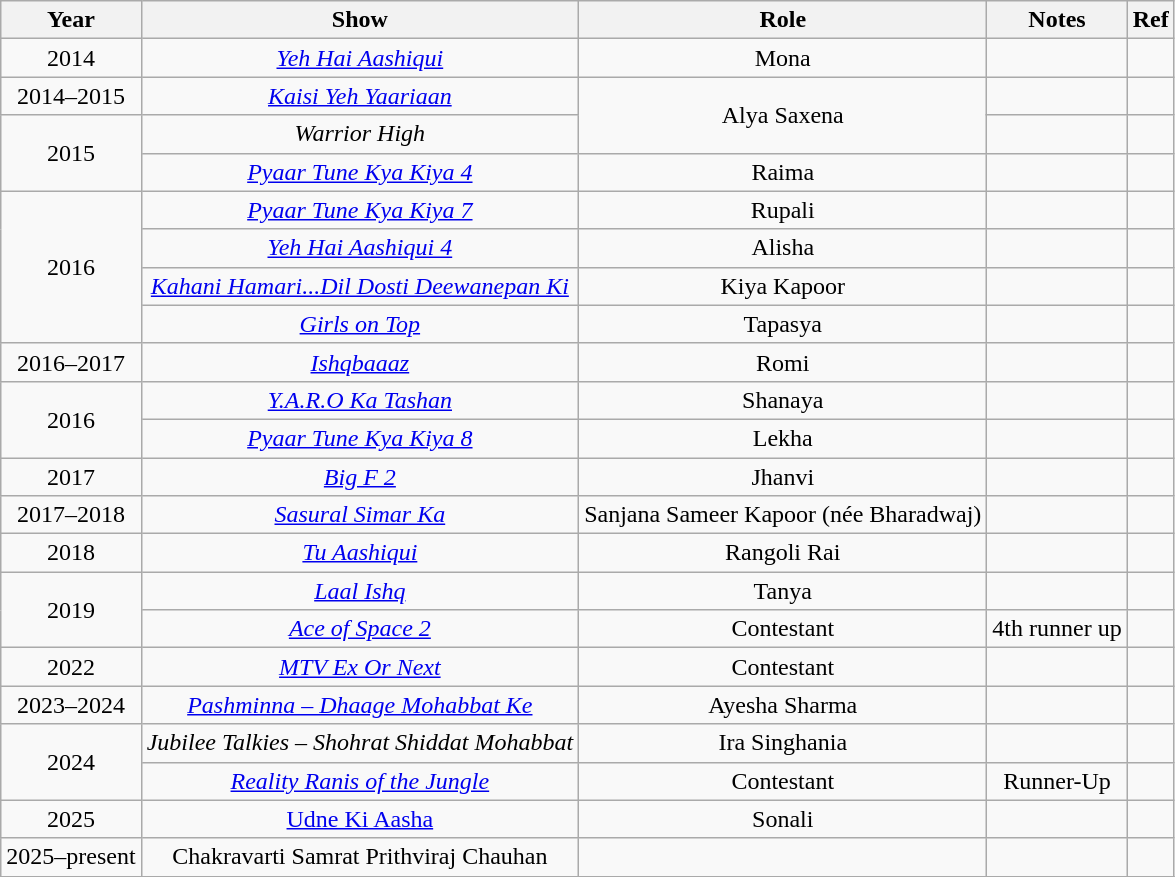<table class="wikitable sortable" style="text-align:center;">
<tr>
<th>Year</th>
<th>Show</th>
<th>Role</th>
<th>Notes</th>
<th>Ref</th>
</tr>
<tr>
<td>2014</td>
<td><em><a href='#'>Yeh Hai Aashiqui</a></em></td>
<td>Mona</td>
<td></td>
<td></td>
</tr>
<tr>
<td>2014–2015</td>
<td><em><a href='#'>Kaisi Yeh Yaariaan</a></em></td>
<td rowspan=2>Alya Saxena</td>
<td></td>
<td></td>
</tr>
<tr>
<td rowspan=2>2015</td>
<td><em>Warrior High</em></td>
<td></td>
<td></td>
</tr>
<tr>
<td><em><a href='#'>Pyaar Tune Kya Kiya 4</a></em></td>
<td>Raima</td>
<td></td>
<td></td>
</tr>
<tr>
<td rowspan=4>2016</td>
<td><em><a href='#'>Pyaar Tune Kya Kiya 7</a></em></td>
<td>Rupali</td>
<td></td>
<td></td>
</tr>
<tr>
<td><em><a href='#'>Yeh Hai Aashiqui 4</a></em></td>
<td>Alisha</td>
<td></td>
<td></td>
</tr>
<tr>
<td><em><a href='#'>Kahani Hamari...Dil Dosti Deewanepan Ki</a></em></td>
<td>Kiya Kapoor</td>
<td></td>
<td></td>
</tr>
<tr>
<td><em><a href='#'>Girls on Top</a></em></td>
<td>Tapasya</td>
<td></td>
<td></td>
</tr>
<tr>
<td>2016–2017</td>
<td><em><a href='#'>Ishqbaaaz</a></em></td>
<td>Romi</td>
<td></td>
<td></td>
</tr>
<tr>
<td rowspan=2>2016</td>
<td><em><a href='#'>Y.A.R.O Ka Tashan</a></em></td>
<td>Shanaya</td>
<td></td>
<td></td>
</tr>
<tr>
<td><em><a href='#'>Pyaar Tune Kya Kiya 8</a></em></td>
<td>Lekha</td>
<td></td>
<td></td>
</tr>
<tr>
<td>2017</td>
<td><em><a href='#'>Big F 2</a></em></td>
<td>Jhanvi</td>
<td></td>
<td></td>
</tr>
<tr>
<td>2017–2018</td>
<td><em><a href='#'>Sasural Simar Ka</a></em></td>
<td>Sanjana Sameer Kapoor (née Bharadwaj)</td>
<td></td>
<td></td>
</tr>
<tr>
<td>2018</td>
<td><em><a href='#'>Tu Aashiqui</a></em></td>
<td>Rangoli Rai</td>
<td></td>
<td></td>
</tr>
<tr>
<td rowspan=2>2019</td>
<td><em><a href='#'>Laal Ishq</a></em></td>
<td>Tanya</td>
<td></td>
<td></td>
</tr>
<tr>
<td><em><a href='#'>Ace of Space 2</a></em></td>
<td>Contestant</td>
<td>4th runner up</td>
<td></td>
</tr>
<tr>
<td>2022</td>
<td><em><a href='#'>MTV Ex Or Next</a></em></td>
<td>Contestant</td>
<td></td>
<td></td>
</tr>
<tr>
<td>2023–2024</td>
<td><em><a href='#'>Pashminna – Dhaage Mohabbat Ke</a></em></td>
<td>Ayesha Sharma</td>
<td></td>
<td></td>
</tr>
<tr>
<td rowspan=2>2024</td>
<td><em>Jubilee Talkies – Shohrat Shiddat Mohabbat</em></td>
<td>Ira Singhania</td>
<td></td>
<td></td>
</tr>
<tr>
<td><em><a href='#'>Reality Ranis of the Jungle</a></td>
<td>Contestant</td>
<td>Runner-Up</td>
<td></td>
</tr>
<tr>
<td>2025</td>
<td></em><a href='#'>Udne Ki Aasha</a><em></td>
<td>Sonali</td>
<td></td>
<td></td>
</tr>
<tr>
<td>2025–present</td>
<td></em>Chakravarti Samrat Prithviraj Chauhan<em></td>
<td></td>
<td></td>
<td></td>
</tr>
<tr>
</tr>
</table>
